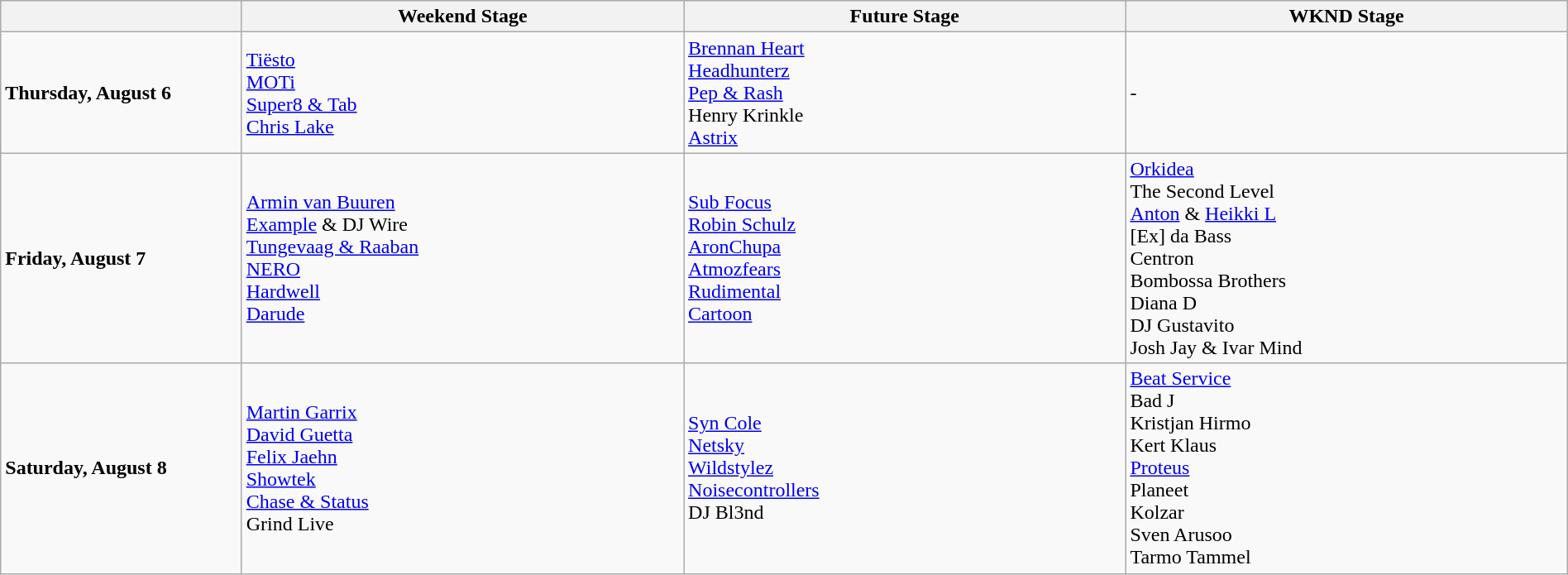<table class="wikitable" width="100%">
<tr>
<th width="12%"></th>
<th width="22%">Weekend Stage</th>
<th width="22%">Future Stage</th>
<th width="22%">WKND Stage</th>
</tr>
<tr>
<td><strong>Thursday, August 6</strong></td>
<td><a href='#'>Tiësto</a><br><a href='#'>MOTi</a><br><a href='#'>Super8 & Tab</a><br><a href='#'>Chris Lake</a><br></td>
<td><a href='#'>Brennan Heart</a><br><a href='#'>Headhunterz</a><br><a href='#'>Pep & Rash</a><br>Henry Krinkle<br><a href='#'>Astrix</a><br></td>
<td>-<br></td>
</tr>
<tr>
<td><strong>Friday, August 7</strong></td>
<td><a href='#'>Armin van Buuren</a><br><a href='#'>Example</a> & DJ Wire<br><a href='#'>Tungevaag & Raaban</a><br><a href='#'>NERO</a><br><a href='#'>Hardwell</a><br><a href='#'>Darude</a><br></td>
<td><a href='#'>Sub Focus</a><br><a href='#'>Robin Schulz</a><br><a href='#'>AronChupa</a><br><a href='#'>Atmozfears</a><br><a href='#'>Rudimental</a><br><a href='#'>Cartoon</a><br></td>
<td><a href='#'>Orkidea</a><br>The Second Level<br><a href='#'>Anton</a> & <a href='#'>Heikki L</a><br>[Ex] da Bass<br>Centron<br>Bombossa Brothers<br>Diana D<br>DJ Gustavito<br>Josh Jay & Ivar Mind<br></td>
</tr>
<tr>
<td><strong>Saturday, August 8</strong></td>
<td><a href='#'>Martin Garrix</a><br><a href='#'>David Guetta</a><br><a href='#'>Felix Jaehn</a><br><a href='#'>Showtek</a><br><a href='#'>Chase & Status</a><br>Grind Live<br></td>
<td><a href='#'>Syn Cole</a><br><a href='#'>Netsky</a><br><a href='#'>Wildstylez</a><br><a href='#'>Noisecontrollers</a><br>DJ Bl3nd<br></td>
<td><a href='#'>Beat Service</a><br>Bad J<br>Kristjan Hirmo<br>Kert Klaus<br><a href='#'>Proteus</a><br>Planeet<br>Kolzar<br>Sven Arusoo<br>Tarmo Tammel<br></td>
</tr>
</table>
